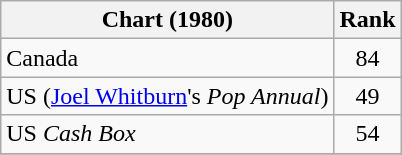<table class="wikitable sortable">
<tr>
<th align="left">Chart (1980)</th>
<th style="text-align:center;">Rank</th>
</tr>
<tr>
<td>Canada</td>
<td style="text-align:center;">84</td>
</tr>
<tr>
<td>US (<a href='#'>Joel Whitburn</a>'s <em>Pop Annual</em>)</td>
<td style="text-align:center;">49</td>
</tr>
<tr>
<td>US <em>Cash Box</em></td>
<td style="text-align:center;">54</td>
</tr>
<tr>
</tr>
</table>
